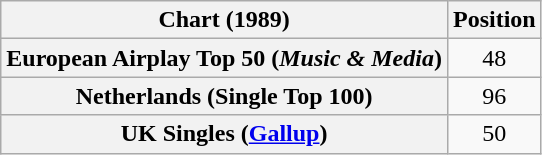<table class="wikitable sortable plainrowheaders" style="text-align:center">
<tr>
<th scope="col">Chart (1989)</th>
<th scope="col">Position</th>
</tr>
<tr>
<th scope="row">European Airplay Top 50 (<em>Music & Media</em>)</th>
<td>48</td>
</tr>
<tr>
<th scope="row">Netherlands (Single Top 100)</th>
<td>96</td>
</tr>
<tr>
<th scope="row">UK Singles (<a href='#'>Gallup</a>)</th>
<td>50</td>
</tr>
</table>
